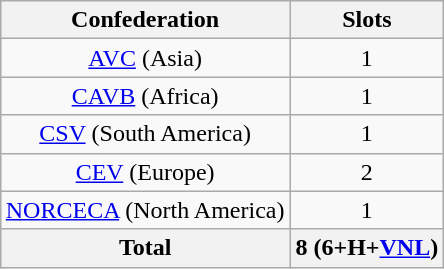<table class="wikitable" style="margin:0 auto; text-align:center">
<tr>
<th>Confederation</th>
<th>Slots</th>
</tr>
<tr>
<td><a href='#'>AVC</a> (Asia)</td>
<td>1</td>
</tr>
<tr>
<td><a href='#'>CAVB</a> (Africa)</td>
<td>1</td>
</tr>
<tr>
<td><a href='#'>CSV</a> (South America)</td>
<td>1</td>
</tr>
<tr>
<td><a href='#'>CEV</a> (Europe)</td>
<td>2</td>
</tr>
<tr>
<td><a href='#'>NORCECA</a> (North America)</td>
<td>1</td>
</tr>
<tr>
<th>Total</th>
<th>8 (6+H+<a href='#'>VNL</a>)</th>
</tr>
</table>
